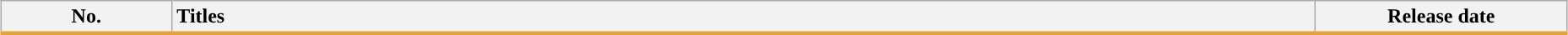<table class="wikitable" style="width:98%; margin:auto; background:#FFF;">
<tr style="border-bottom: 3px solid #FFA000">
<th style="width:8em;">No.</th>
<th style="text-align:left;">Titles</th>
<th style="width:12em;">Release date</th>
</tr>
<tr>
</tr>
</table>
